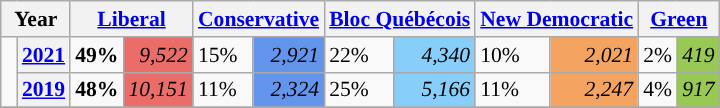<table class="wikitable" style="width:400; font-size:90%; margin-left:1em;">
<tr>
<th colspan="2" scope="col">Year</th>
<th colspan="2" scope="col"><a href='#'>Liberal</a></th>
<th colspan="2" scope="col"><a href='#'>Conservative</a></th>
<th colspan="2" scope="col"><a href='#'>Bloc Québécois</a></th>
<th colspan="2" scope="col"><a href='#'>New Democratic</a></th>
<th colspan="2" scope="col"><a href='#'>Green</a></th>
</tr>
<tr>
<td rowspan="2" style="width: 0.25em; background-color: "></td>
<th><a href='#'>2021</a></th>
<td><strong>49%</strong></td>
<td style="text-align:right; background:#EA6D6A;"><em>9,522</em></td>
<td>15%</td>
<td style="text-align:right; background:#6495ED;"><em>2,921</em></td>
<td>22%</td>
<td style="text-align:right; background:#87CEFA;"><em>4,340</em></td>
<td>10%</td>
<td style="text-align:right; background:#F4A460;"><em>2,021</em></td>
<td>2%</td>
<td style="text-align:right; background:#99C955;"><em>419</em></td>
</tr>
<tr>
<th><a href='#'>2019</a></th>
<td><strong>48%</strong></td>
<td style="text-align:right; background:#EA6D6A;"><em>10,151</em></td>
<td>11%</td>
<td style="text-align:right; background:#6495ED;"><em>2,324</em></td>
<td>25%</td>
<td style="text-align:right; background:#87CEFA;"><em>5,166</em></td>
<td>11%</td>
<td style="text-align:right; background:#F4A460;"><em>2,247</em></td>
<td>4%</td>
<td style="text-align:right; background:#99C955;"><em>917</em></td>
</tr>
<tr>
</tr>
</table>
